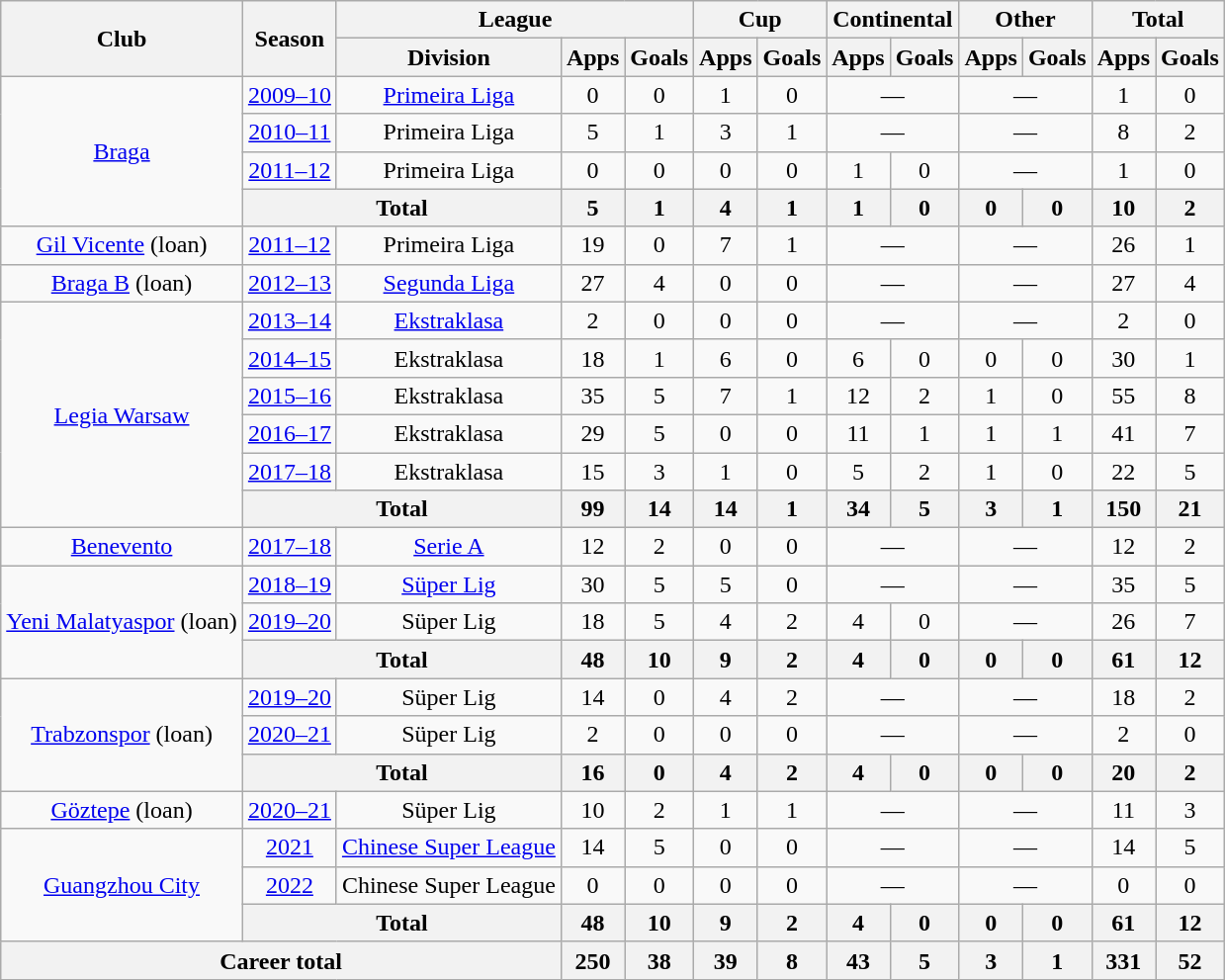<table class="wikitable" style="text-align:center">
<tr>
<th rowspan="2">Club</th>
<th rowspan="2">Season</th>
<th colspan="3">League</th>
<th colspan="2">Cup</th>
<th colspan="2">Continental</th>
<th colspan="2">Other</th>
<th colspan="2">Total</th>
</tr>
<tr>
<th>Division</th>
<th>Apps</th>
<th>Goals</th>
<th>Apps</th>
<th>Goals</th>
<th>Apps</th>
<th>Goals</th>
<th>Apps</th>
<th>Goals</th>
<th>Apps</th>
<th>Goals</th>
</tr>
<tr>
<td rowspan="4"><a href='#'>Braga</a></td>
<td><a href='#'>2009–10</a></td>
<td><a href='#'>Primeira Liga</a></td>
<td>0</td>
<td>0</td>
<td>1</td>
<td>0</td>
<td colspan="2">—</td>
<td colspan="2">—</td>
<td>1</td>
<td>0</td>
</tr>
<tr>
<td><a href='#'>2010–11</a></td>
<td>Primeira Liga</td>
<td>5</td>
<td>1</td>
<td>3</td>
<td>1</td>
<td colspan="2">—</td>
<td colspan="2">—</td>
<td>8</td>
<td>2</td>
</tr>
<tr>
<td><a href='#'>2011–12</a></td>
<td>Primeira Liga</td>
<td>0</td>
<td>0</td>
<td>0</td>
<td>0</td>
<td>1</td>
<td>0</td>
<td colspan="2">—</td>
<td>1</td>
<td>0</td>
</tr>
<tr>
<th colspan="2">Total</th>
<th>5</th>
<th>1</th>
<th>4</th>
<th>1</th>
<th>1</th>
<th>0</th>
<th>0</th>
<th>0</th>
<th>10</th>
<th>2</th>
</tr>
<tr>
<td><a href='#'>Gil Vicente</a> (loan)</td>
<td><a href='#'>2011–12</a></td>
<td>Primeira Liga</td>
<td>19</td>
<td>0</td>
<td>7</td>
<td>1</td>
<td colspan="2">—</td>
<td colspan="2">—</td>
<td>26</td>
<td>1</td>
</tr>
<tr>
<td><a href='#'>Braga B</a> (loan)</td>
<td><a href='#'>2012–13</a></td>
<td><a href='#'>Segunda Liga</a></td>
<td>27</td>
<td>4</td>
<td>0</td>
<td>0</td>
<td colspan="2">—</td>
<td colspan="2">—</td>
<td>27</td>
<td>4</td>
</tr>
<tr>
<td rowspan="6"><a href='#'>Legia Warsaw</a></td>
<td><a href='#'>2013–14</a></td>
<td><a href='#'>Ekstraklasa</a></td>
<td>2</td>
<td>0</td>
<td>0</td>
<td>0</td>
<td colspan="2">—</td>
<td colspan="2">—</td>
<td>2</td>
<td>0</td>
</tr>
<tr>
<td><a href='#'>2014–15</a></td>
<td>Ekstraklasa</td>
<td>18</td>
<td>1</td>
<td>6</td>
<td>0</td>
<td>6</td>
<td>0</td>
<td>0</td>
<td>0</td>
<td>30</td>
<td>1</td>
</tr>
<tr>
<td><a href='#'>2015–16</a></td>
<td>Ekstraklasa</td>
<td>35</td>
<td>5</td>
<td>7</td>
<td>1</td>
<td>12</td>
<td>2</td>
<td>1</td>
<td>0</td>
<td>55</td>
<td>8</td>
</tr>
<tr>
<td><a href='#'>2016–17</a></td>
<td>Ekstraklasa</td>
<td>29</td>
<td>5</td>
<td>0</td>
<td>0</td>
<td>11</td>
<td>1</td>
<td>1</td>
<td>1</td>
<td>41</td>
<td>7</td>
</tr>
<tr>
<td><a href='#'>2017–18</a></td>
<td>Ekstraklasa</td>
<td>15</td>
<td>3</td>
<td>1</td>
<td>0</td>
<td>5</td>
<td>2</td>
<td>1</td>
<td>0</td>
<td>22</td>
<td>5</td>
</tr>
<tr>
<th colspan="2">Total</th>
<th>99</th>
<th>14</th>
<th>14</th>
<th>1</th>
<th>34</th>
<th>5</th>
<th>3</th>
<th>1</th>
<th>150</th>
<th>21</th>
</tr>
<tr>
<td><a href='#'>Benevento</a></td>
<td><a href='#'>2017–18</a></td>
<td><a href='#'>Serie A</a></td>
<td>12</td>
<td>2</td>
<td>0</td>
<td>0</td>
<td colspan="2">—</td>
<td colspan="2">—</td>
<td>12</td>
<td>2</td>
</tr>
<tr>
<td rowspan="3"><a href='#'>Yeni Malatyaspor</a> (loan)</td>
<td><a href='#'>2018–19</a></td>
<td><a href='#'>Süper Lig</a></td>
<td>30</td>
<td>5</td>
<td>5</td>
<td>0</td>
<td colspan="2">—</td>
<td colspan="2">—</td>
<td>35</td>
<td>5</td>
</tr>
<tr>
<td><a href='#'>2019–20</a></td>
<td>Süper Lig</td>
<td>18</td>
<td>5</td>
<td>4</td>
<td>2</td>
<td>4</td>
<td>0</td>
<td colspan="2">—</td>
<td>26</td>
<td>7</td>
</tr>
<tr>
<th colspan="2">Total</th>
<th>48</th>
<th>10</th>
<th>9</th>
<th>2</th>
<th>4</th>
<th>0</th>
<th>0</th>
<th>0</th>
<th>61</th>
<th>12</th>
</tr>
<tr>
<td rowspan="3"><a href='#'>Trabzonspor</a> (loan)</td>
<td><a href='#'>2019–20</a></td>
<td>Süper Lig</td>
<td>14</td>
<td>0</td>
<td>4</td>
<td>2</td>
<td colspan="2">—</td>
<td colspan="2">—</td>
<td>18</td>
<td>2</td>
</tr>
<tr>
<td><a href='#'>2020–21</a></td>
<td>Süper Lig</td>
<td>2</td>
<td>0</td>
<td>0</td>
<td>0</td>
<td colspan="2">—</td>
<td colspan="2">—</td>
<td>2</td>
<td>0</td>
</tr>
<tr>
<th colspan="2">Total</th>
<th>16</th>
<th>0</th>
<th>4</th>
<th>2</th>
<th>4</th>
<th>0</th>
<th>0</th>
<th>0</th>
<th>20</th>
<th>2</th>
</tr>
<tr>
<td><a href='#'>Göztepe</a> (loan)</td>
<td><a href='#'>2020–21</a></td>
<td>Süper Lig</td>
<td>10</td>
<td>2</td>
<td>1</td>
<td>1</td>
<td colspan="2">—</td>
<td colspan="2">—</td>
<td>11</td>
<td>3</td>
</tr>
<tr>
<td rowspan="3"><a href='#'>Guangzhou City</a></td>
<td><a href='#'>2021</a></td>
<td><a href='#'>Chinese Super League</a></td>
<td>14</td>
<td>5</td>
<td>0</td>
<td>0</td>
<td colspan="2">—</td>
<td colspan="2">—</td>
<td>14</td>
<td>5</td>
</tr>
<tr>
<td><a href='#'>2022</a></td>
<td>Chinese Super League</td>
<td>0</td>
<td>0</td>
<td>0</td>
<td>0</td>
<td colspan="2">—</td>
<td colspan="2">—</td>
<td>0</td>
<td>0</td>
</tr>
<tr>
<th colspan="2">Total</th>
<th>48</th>
<th>10</th>
<th>9</th>
<th>2</th>
<th>4</th>
<th>0</th>
<th>0</th>
<th>0</th>
<th>61</th>
<th>12</th>
</tr>
<tr>
<th colspan="3">Career total</th>
<th>250</th>
<th>38</th>
<th>39</th>
<th>8</th>
<th>43</th>
<th>5</th>
<th>3</th>
<th>1</th>
<th>331</th>
<th>52</th>
</tr>
</table>
